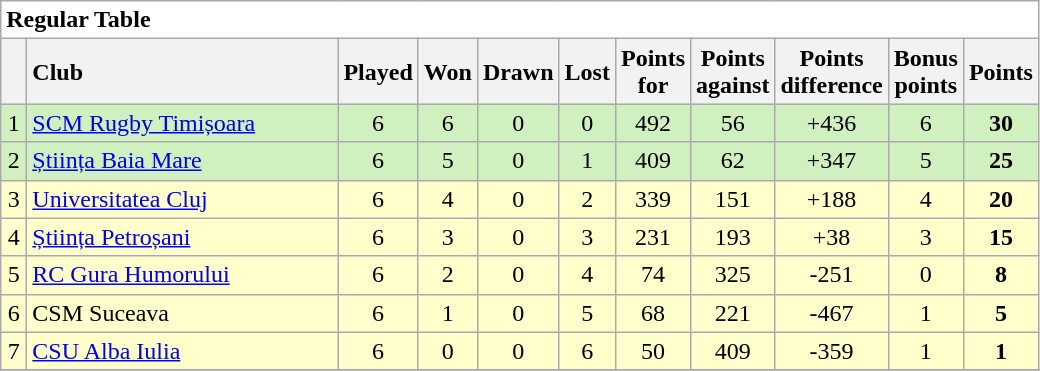<table class="wikitable" style="float:left; margin-right:15px; text-align: centre;">
<tr>
<td colspan="11" bgcolor="#ffffff" cellpadding="0" cellspacing="0"><strong>Regular Table</strong></td>
</tr>
<tr>
<th bgcolor="#efefef" width="10"></th>
<th bgcolor="#efefef" style="text-align:left" width="200">Club</th>
<th bgcolor="#efefef" width="20">Played</th>
<th bgcolor="#efefef" width="20">Won</th>
<th bgcolor="#efefef" width="20">Drawn</th>
<th bgcolor="#efefef" width="20">Lost</th>
<th bgcolor="#efefef" width="20">Points for</th>
<th bgcolor="#efefef" width="20">Points against</th>
<th bgcolor="#efefef" width="20">Points difference</th>
<th bgcolor="#efefef" width="20">Bonus points</th>
<th bgcolor="#efefef" width="20">Points</th>
</tr>
<tr bgcolor=#d0f0c0 align=center>
<td>1</td>
<td align=left><a href='#'>SCM Rugby Timișoara</a></td>
<td>6</td>
<td>6</td>
<td>0</td>
<td>0</td>
<td>492</td>
<td>56</td>
<td>+436</td>
<td>6</td>
<td><strong>30</strong></td>
</tr>
<tr bgcolor=#d0f0c0 align=center>
<td>2</td>
<td align=left><a href='#'>Știința Baia Mare</a></td>
<td>6</td>
<td>5</td>
<td>0</td>
<td>1</td>
<td>409</td>
<td>62</td>
<td>+347</td>
<td>5</td>
<td><strong>25</strong></td>
</tr>
<tr bgcolor=#ffc align=center>
<td>3</td>
<td align=left><a href='#'>Universitatea Cluj</a></td>
<td>6</td>
<td>4</td>
<td>0</td>
<td>2</td>
<td>339</td>
<td>151</td>
<td>+188</td>
<td>4</td>
<td><strong>20</strong></td>
</tr>
<tr bgcolor=#ffc align=center>
<td>4</td>
<td align=left><a href='#'>Știința Petroșani</a></td>
<td>6</td>
<td>3</td>
<td>0</td>
<td>3</td>
<td>231</td>
<td>193</td>
<td>+38</td>
<td>3</td>
<td><strong>15</strong></td>
</tr>
<tr bgcolor=#ffc  align=center>
<td>5</td>
<td align=left><a href='#'>RC Gura Humorului</a></td>
<td>6</td>
<td>2</td>
<td>0</td>
<td>4</td>
<td>74</td>
<td>325</td>
<td>-251</td>
<td>0</td>
<td><strong>8</strong></td>
</tr>
<tr bgcolor=#ffc align=center align=center>
<td>6</td>
<td align=left>CSM Suceava</td>
<td>6</td>
<td>1</td>
<td>0</td>
<td>5</td>
<td>68</td>
<td>221</td>
<td>-467</td>
<td>1</td>
<td><strong>5</strong></td>
</tr>
<tr bgcolor=#ffc align=center align=center>
<td>7</td>
<td align=left><a href='#'>CSU Alba Iulia</a></td>
<td>6</td>
<td>0</td>
<td>0</td>
<td>6</td>
<td>50</td>
<td>409</td>
<td>-359</td>
<td>1</td>
<td><strong>1</strong></td>
</tr>
<tr>
</tr>
</table>
